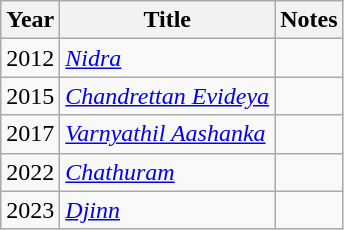<table class="wikitable">
<tr>
<th>Year</th>
<th>Title</th>
<th>Notes</th>
</tr>
<tr>
<td>2012</td>
<td><em><a href='#'>Nidra</a></em></td>
<td></td>
</tr>
<tr>
<td>2015</td>
<td><em><a href='#'>Chandrettan Evideya</a></em></td>
<td></td>
</tr>
<tr>
<td>2017</td>
<td><em><a href='#'>Varnyathil Aashanka</a></em></td>
<td></td>
</tr>
<tr>
<td>2022</td>
<td><em><a href='#'>Chathuram</a></em></td>
<td></td>
</tr>
<tr>
<td>2023</td>
<td><em> <a href='#'>Djinn</a></em></td>
<td></td>
</tr>
</table>
